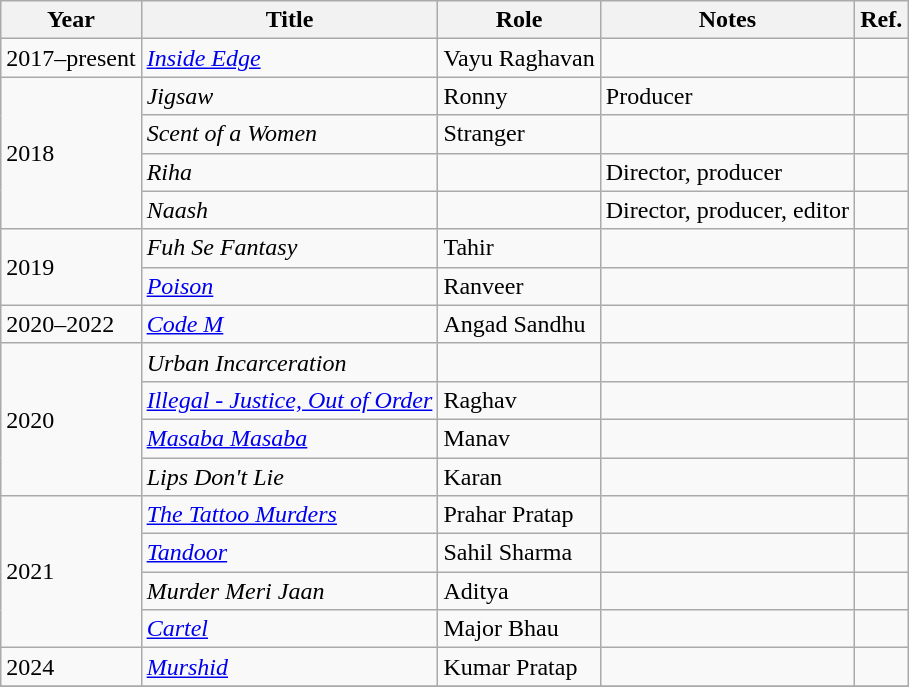<table class="wikitable sortable">
<tr>
<th>Year</th>
<th>Title</th>
<th>Role</th>
<th>Notes</th>
<th>Ref.</th>
</tr>
<tr>
<td>2017–present</td>
<td><em><a href='#'>Inside Edge</a></em></td>
<td>Vayu Raghavan</td>
<td></td>
<td></td>
</tr>
<tr>
<td rowspan="4">2018</td>
<td><em>Jigsaw</em></td>
<td>Ronny</td>
<td>Producer</td>
<td></td>
</tr>
<tr>
<td><em>Scent of a Women</em></td>
<td>Stranger</td>
<td></td>
<td></td>
</tr>
<tr>
<td><em>Riha</em></td>
<td></td>
<td>Director, producer</td>
<td></td>
</tr>
<tr>
<td><em>Naash</em></td>
<td></td>
<td>Director, producer, editor</td>
<td></td>
</tr>
<tr>
<td rowspan="2">2019</td>
<td><em>Fuh Se Fantasy</em></td>
<td>Tahir</td>
<td></td>
<td></td>
</tr>
<tr>
<td><a href='#'><em>Poison</em></a></td>
<td>Ranveer</td>
<td></td>
<td></td>
</tr>
<tr>
<td>2020–2022</td>
<td><em><a href='#'>Code M</a></em></td>
<td>Angad Sandhu</td>
<td></td>
<td></td>
</tr>
<tr>
<td rowspan="4">2020</td>
<td><em>Urban Incarceration</em></td>
<td></td>
<td></td>
<td></td>
</tr>
<tr>
<td><em><a href='#'>Illegal - Justice, Out of Order</a></em></td>
<td>Raghav</td>
<td></td>
<td></td>
</tr>
<tr>
<td><em><a href='#'>Masaba Masaba</a></em></td>
<td>Manav</td>
<td></td>
<td></td>
</tr>
<tr>
<td><em>Lips Don't Lie</em></td>
<td>Karan</td>
<td></td>
<td></td>
</tr>
<tr>
<td rowspan="4">2021</td>
<td><em><a href='#'>The Tattoo Murders</a></em></td>
<td>Prahar Pratap</td>
<td></td>
<td></td>
</tr>
<tr>
<td><em><a href='#'>Tandoor</a></em></td>
<td>Sahil Sharma</td>
<td></td>
<td></td>
</tr>
<tr>
<td><em>Murder Meri Jaan</em></td>
<td>Aditya</td>
<td></td>
<td></td>
</tr>
<tr>
<td><a href='#'><em>Cartel</em></a></td>
<td>Major Bhau</td>
<td></td>
<td></td>
</tr>
<tr>
<td rowspan="1">2024</td>
<td><em><a href='#'>Murshid</a></em></td>
<td>Kumar Pratap</td>
<td></td>
<td></td>
</tr>
<tr>
</tr>
</table>
